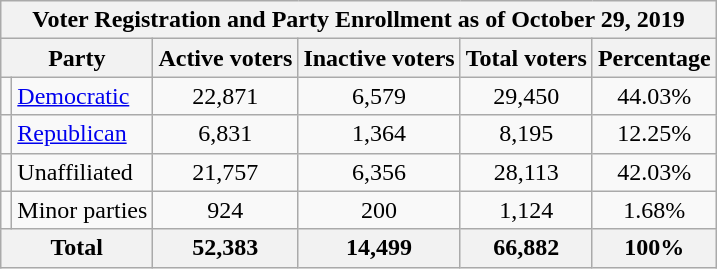<table class=wikitable>
<tr>
<th colspan = 6>Voter Registration and Party Enrollment as of October 29, 2019</th>
</tr>
<tr>
<th colspan = 2>Party</th>
<th>Active voters</th>
<th>Inactive voters</th>
<th>Total voters</th>
<th>Percentage</th>
</tr>
<tr>
<td></td>
<td><a href='#'>Democratic</a></td>
<td style="text-align:center;">22,871</td>
<td style="text-align:center;">6,579</td>
<td style="text-align:center;">29,450</td>
<td style="text-align:center;">44.03%</td>
</tr>
<tr>
<td></td>
<td><a href='#'>Republican</a></td>
<td style="text-align:center;">6,831</td>
<td style="text-align:center;">1,364</td>
<td style="text-align:center;">8,195</td>
<td style="text-align:center;">12.25%</td>
</tr>
<tr>
<td></td>
<td>Unaffiliated</td>
<td style="text-align:center;">21,757</td>
<td style="text-align:center;">6,356</td>
<td style="text-align:center;">28,113</td>
<td style="text-align:center;">42.03%</td>
</tr>
<tr>
<td></td>
<td>Minor parties</td>
<td style="text-align:center;">924</td>
<td style="text-align:center;">200</td>
<td style="text-align:center;">1,124</td>
<td style="text-align:center;">1.68%</td>
</tr>
<tr>
<th colspan = 2>Total</th>
<th style="text-align:center;">52,383</th>
<th style="text-align:center;">14,499</th>
<th style="text-align:center;">66,882</th>
<th style="text-align:center;">100%</th>
</tr>
</table>
